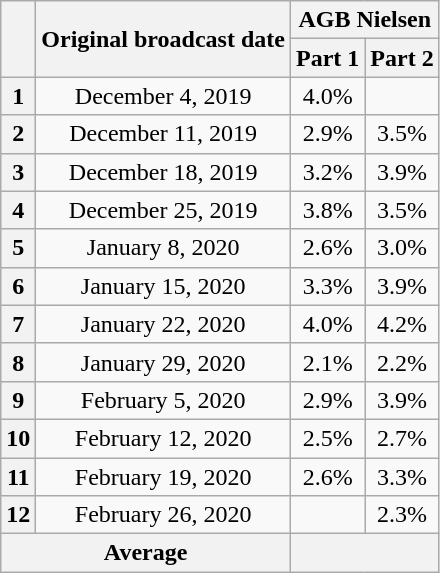<table class=wikitable style=text-align:center>
<tr>
<th rowspan=2></th>
<th rowspan=2>Original broadcast date</th>
<th colspan=2>AGB Nielsen</th>
</tr>
<tr>
<th>Part 1</th>
<th>Part 2</th>
</tr>
<tr>
<th>1</th>
<td>December 4, 2019</td>
<td>4.0%</td>
<td></td>
</tr>
<tr>
<th>2</th>
<td>December 11, 2019</td>
<td>2.9%</td>
<td>3.5%</td>
</tr>
<tr>
<th>3</th>
<td>December 18, 2019</td>
<td>3.2%</td>
<td>3.9%</td>
</tr>
<tr>
<th>4</th>
<td>December 25, 2019</td>
<td>3.8%</td>
<td>3.5%</td>
</tr>
<tr>
<th>5</th>
<td>January 8, 2020</td>
<td>2.6%</td>
<td>3.0%</td>
</tr>
<tr>
<th>6</th>
<td>January 15, 2020</td>
<td>3.3%</td>
<td>3.9%</td>
</tr>
<tr>
<th>7</th>
<td>January 22, 2020</td>
<td>4.0%</td>
<td>4.2%</td>
</tr>
<tr>
<th>8</th>
<td>January 29, 2020</td>
<td>2.1%</td>
<td>2.2%</td>
</tr>
<tr>
<th>9</th>
<td>February 5, 2020</td>
<td>2.9%</td>
<td>3.9%</td>
</tr>
<tr>
<th>10</th>
<td>February 12, 2020</td>
<td>2.5%</td>
<td>2.7%</td>
</tr>
<tr>
<th>11</th>
<td>February 19, 2020</td>
<td>2.6%</td>
<td>3.3%</td>
</tr>
<tr>
<th>12</th>
<td>February 26, 2020</td>
<td></td>
<td>2.3%</td>
</tr>
<tr>
<th colspan=2>Average</th>
<th colspan=2></th>
</tr>
</table>
